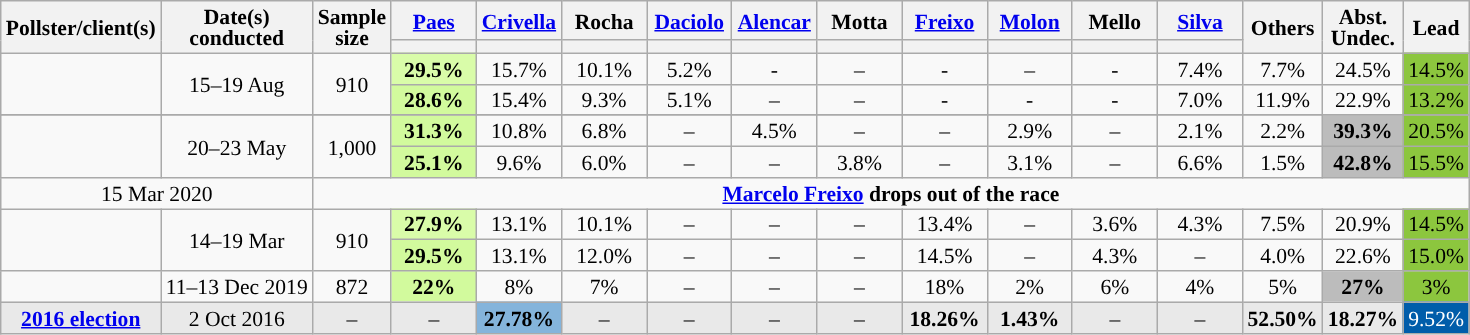<table class="wikitable sortable" style="text-align:center;font-size:90%;line-height:14px;">
<tr>
<th rowspan="2">Pollster/client(s)</th>
<th rowspan="2">Date(s)<br>conducted</th>
<th rowspan="2" data-sort-type="number">Sample<br>size</th>
<th class="unsortable" style="width:50px;"><a href='#'>Paes</a><br></th>
<th class="unsortable" style="width:50px;"><a href='#'>Crivella</a><br></th>
<th class="unsortable" style="width:50px;">Rocha<br></th>
<th class="unsortable" style="width:50px;"><a href='#'>Daciolo</a><br></th>
<th class="unsortable" style="width:50px;"><a href='#'>Alencar</a><br></th>
<th class="unsortable" style="width:50px;">Motta<br></th>
<th class="unsortable" style="width:50px;"><a href='#'>Freixo</a><br></th>
<th class="unsortable" style="width:50px;"><a href='#'>Molon</a><br></th>
<th class="unsortable" style="width:50px;">Mello<br></th>
<th class="unsortable" style="width:50px;"><a href='#'>Silva</a><br></th>
<th rowspan="2" class="unsortable">Others</th>
<th rowspan="2" class="unsortable">Abst.<br>Undec.</th>
<th rowspan="2" data-sort-type="number">Lead</th>
</tr>
<tr>
<th data-sort-type="number" class="sortable" style="background:"></th>
<th data-sort-type="number" class="sortable" style="background:"></th>
<th data-sort-type="number" class="sortable" style="background:"></th>
<th data-sort-type="number" class="sortable" style="background:"></th>
<th data-sort-type="number" class="sortable" style="background:"></th>
<th data-sort-type="number" class="sortable" style="background:"></th>
<th data-sort-type="number" class="sortable" style="background:"></th>
<th data-sort-type="number" class="sortable" style="background:"></th>
<th data-sort-type="number" class="sortable" style="background:"></th>
<th data-sort-type="number" class="sortable" style="background:"></th>
</tr>
<tr>
<td rowspan="2"></td>
<td rowspan="2">15–19 Aug</td>
<td rowspan="2">910</td>
<td style="background:#D9FCA9;"><strong>29.5%</strong></td>
<td>15.7%</td>
<td>10.1%</td>
<td>5.2%</td>
<td>-</td>
<td>–</td>
<td>-</td>
<td>–</td>
<td>-</td>
<td>7.4%</td>
<td>7.7%</td>
<td>24.5%</td>
<td style="background:#8CC63E;">14.5%</td>
</tr>
<tr>
<td style="background:#D2FA9D;"><strong>28.6%</strong></td>
<td>15.4%</td>
<td>9.3%</td>
<td>5.1%</td>
<td>–</td>
<td>–</td>
<td>-</td>
<td>-</td>
<td>-</td>
<td>7.0%</td>
<td>11.9%</td>
<td>22.9%</td>
<td style="background:#8CC63E;">13.2%</td>
</tr>
<tr>
</tr>
<tr>
<td rowspan="2"></td>
<td rowspan="2">20–23 May</td>
<td rowspan="2">1,000</td>
<td style="background:#D2FA9D;"><strong>31.3%</strong></td>
<td>10.8%</td>
<td>6.8%</td>
<td>–</td>
<td>4.5%</td>
<td>–</td>
<td>–</td>
<td>2.9%</td>
<td>–</td>
<td>2.1%</td>
<td>2.2%</td>
<td style="background:#BCBCBC;"><strong>39.3%</strong></td>
<td style="background:#8CC63E;">20.5%</td>
</tr>
<tr>
<td style="background:#D2FA9D;"><strong>25.1%</strong></td>
<td>9.6%</td>
<td>6.0%</td>
<td>–</td>
<td>–</td>
<td>3.8%</td>
<td>–</td>
<td>3.1%</td>
<td>–</td>
<td>6.6%</td>
<td>1.5%</td>
<td style="background:#BCBCBC;"><strong>42.8%</strong></td>
<td style="background:#8CC63E;">15.5%</td>
</tr>
<tr>
<td colspan="2">15 Mar 2020</td>
<td colspan="14"><strong><a href='#'>Marcelo Freixo</a> drops out of the race</strong></td>
</tr>
<tr>
<td rowspan="2"></td>
<td rowspan="2">14–19 Mar</td>
<td rowspan="2">910</td>
<td style="background:#D9FCA9;"><strong>27.9%</strong></td>
<td>13.1%</td>
<td>10.1%</td>
<td>–</td>
<td>–</td>
<td>–</td>
<td>13.4%</td>
<td>–</td>
<td>3.6%</td>
<td>4.3%</td>
<td>7.5%</td>
<td>20.9%</td>
<td style="background:#8CC63E;">14.5%</td>
</tr>
<tr>
<td style="background:#D2FA9D;"><strong>29.5%</strong></td>
<td>13.1%</td>
<td>12.0%</td>
<td>–</td>
<td>–</td>
<td>–</td>
<td>14.5%</td>
<td>–</td>
<td>4.3%</td>
<td>–</td>
<td>4.0%</td>
<td>22.6%</td>
<td style="background:#8CC63E;">15.0%</td>
</tr>
<tr>
<td></td>
<td>11–13 Dec 2019</td>
<td>872</td>
<td style="background:#D2FA9D;"><strong>22%</strong></td>
<td>8%</td>
<td>7%</td>
<td>–</td>
<td>–</td>
<td>–</td>
<td>18%</td>
<td>2%</td>
<td>6%</td>
<td>4%</td>
<td>5%</td>
<td style="background:#BCBCBC;"><strong>27%</strong></td>
<td style="background:#8CC63E;">3%</td>
</tr>
<tr style="background:#E9E9E9;">
<td><strong><a href='#'>2016 election</a></strong></td>
<td>2 Oct 2016</td>
<td>–</td>
<td>–</td>
<td style="background:#84B4DB;"><strong>27.78%</strong></td>
<td>–</td>
<td>–</td>
<td>–</td>
<td>–</td>
<td><strong>18.26%</strong></td>
<td><strong>1.43%</strong></td>
<td>–</td>
<td>–</td>
<td><strong>52.50%</strong></td>
<td><strong>18.27%</strong></td>
<td style="background:#005DAA;color:#FFFFFF;">9.52%</td>
</tr>
</table>
